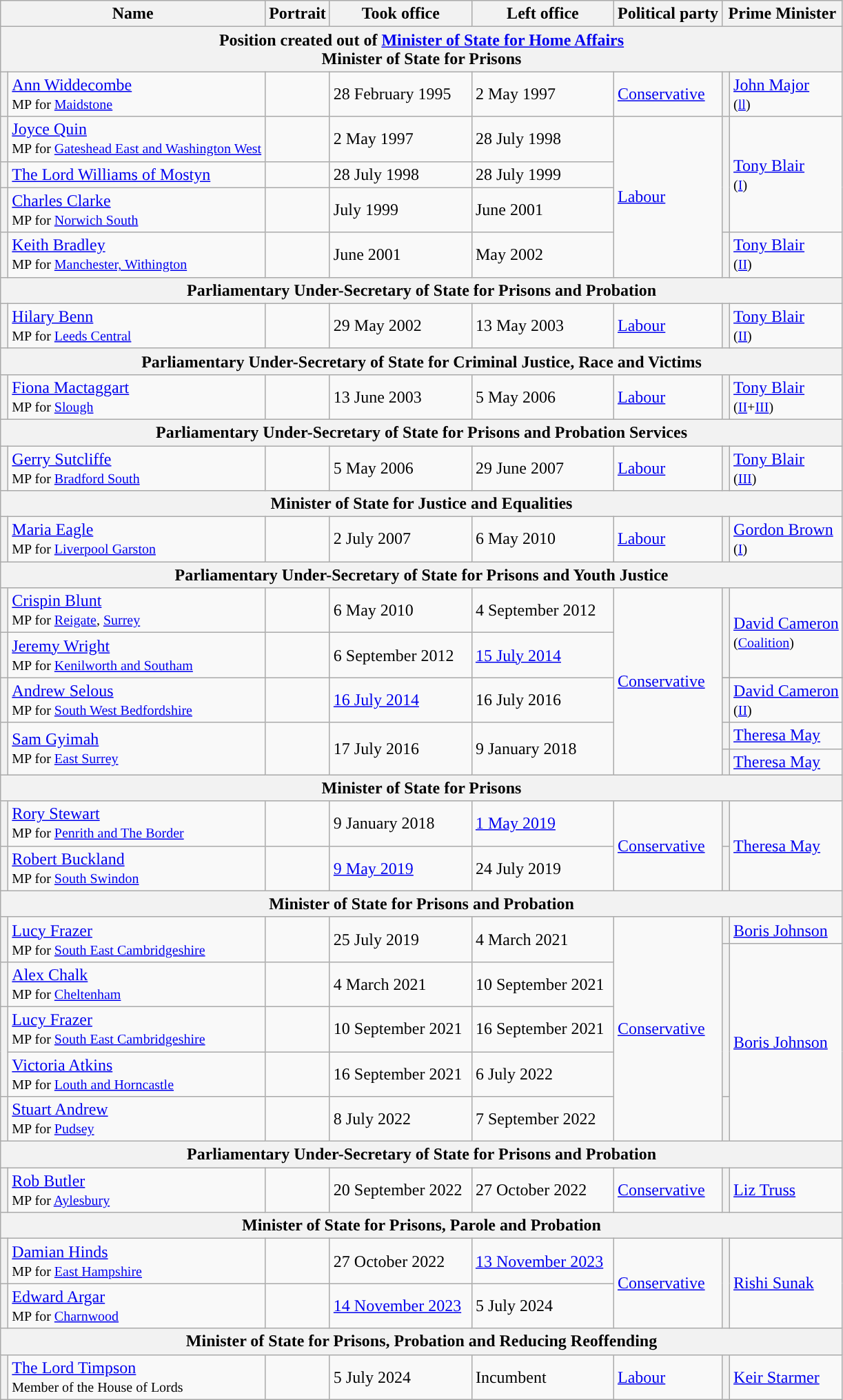<table class="wikitable">
<tr>
<th colspan="2">Name</th>
<th>Portrait</th>
<th width="130">Took office</th>
<th width="130">Left office</th>
<th>Political party</th>
<th colspan="2">Prime Minister</th>
</tr>
<tr>
<th colspan="8">Position created out of <a href='#'>Minister of State for Home Affairs</a><br>Minister of State for Prisons</th>
</tr>
<tr>
<th style="background-color: "></th>
<td><a href='#'>Ann Widdecombe</a> <br> <small>MP for <a href='#'>Maidstone</a></small></td>
<td></td>
<td>28 February 1995</td>
<td>2 May 1997</td>
<td><a href='#'>Conservative</a></td>
<th style="background-color: "></th>
<td><a href='#'>John Major</a> <br> <small>(<a href='#'>ll</a>)</small></td>
</tr>
<tr>
<th style="background-color: "></th>
<td><a href='#'>Joyce Quin</a> <br> <small>MP for <a href='#'>Gateshead East and Washington West</a></small></td>
<td></td>
<td>2 May 1997</td>
<td>28 July 1998</td>
<td rowspan="4"><a href='#'>Labour</a></td>
<th rowspan="3" style="background-color: "></th>
<td rowspan="3"><a href='#'>Tony Blair</a> <br> <small>(<a href='#'>I</a>)</small></td>
</tr>
<tr>
<th style="background-color: "></th>
<td><a href='#'>The Lord Williams of Mostyn</a></td>
<td></td>
<td>28 July 1998</td>
<td>28 July 1999</td>
</tr>
<tr>
<th style="background-color: "></th>
<td><a href='#'>Charles Clarke</a> <br> <small>MP for <a href='#'>Norwich South</a></small></td>
<td></td>
<td>July 1999</td>
<td>June 2001</td>
</tr>
<tr>
<th style="background-color: "></th>
<td><a href='#'>Keith Bradley</a> <br> <small>MP for <a href='#'>Manchester, Withington</a></small></td>
<td></td>
<td>June 2001</td>
<td>May 2002</td>
<th style="background-color: "></th>
<td><a href='#'>Tony Blair</a> <br> <small>(<a href='#'>II</a>)</small></td>
</tr>
<tr>
<th colspan="8">Parliamentary Under-Secretary of State for Prisons and Probation</th>
</tr>
<tr>
<th style="background-color: "></th>
<td><a href='#'>Hilary Benn</a> <br> <small>MP for <a href='#'>Leeds Central</a></small></td>
<td></td>
<td>29 May 2002</td>
<td>13 May 2003</td>
<td><a href='#'>Labour</a></td>
<th style="background-color: "></th>
<td><a href='#'>Tony Blair</a> <br> <small>(<a href='#'>II</a>)</small></td>
</tr>
<tr>
<th colspan="8">Parliamentary Under-Secretary of State for Criminal Justice, Race and Victims</th>
</tr>
<tr>
<th style="background-color: "></th>
<td><a href='#'>Fiona Mactaggart</a> <br> <small>MP for <a href='#'>Slough</a></small></td>
<td></td>
<td>13 June 2003</td>
<td>5 May 2006</td>
<td><a href='#'>Labour</a></td>
<th style="background-color: "></th>
<td><a href='#'>Tony Blair</a> <br> <small>(<a href='#'>II</a>+<a href='#'>III</a>)</small></td>
</tr>
<tr>
<th colspan="8">Parliamentary Under-Secretary of State for Prisons and Probation Services</th>
</tr>
<tr>
<th style="background-color: "></th>
<td><a href='#'>Gerry Sutcliffe</a> <br> <small>MP for <a href='#'>Bradford South</a></small></td>
<td></td>
<td>5 May 2006</td>
<td>29 June 2007</td>
<td><a href='#'>Labour</a></td>
<th style="background-color: "></th>
<td><a href='#'>Tony Blair</a> <br> <small>(<a href='#'>III</a>)</small></td>
</tr>
<tr>
<th colspan="8">Minister of State for Justice and Equalities</th>
</tr>
<tr>
<th style="background-color: "></th>
<td><a href='#'>Maria Eagle</a> <br> <small>MP for <a href='#'>Liverpool Garston</a></small></td>
<td></td>
<td>2 July 2007</td>
<td>6 May 2010</td>
<td><a href='#'>Labour</a></td>
<th style="background-color: "></th>
<td><a href='#'>Gordon Brown</a> <br> <small>(<a href='#'>I</a>)</small></td>
</tr>
<tr>
<th colspan="8">Parliamentary Under-Secretary of State for Prisons and Youth Justice</th>
</tr>
<tr>
<th style="background-color: "></th>
<td><a href='#'>Crispin Blunt</a> <br> <small>MP for <a href='#'>Reigate</a>, <a href='#'>Surrey</a></small></td>
<td></td>
<td>6 May 2010</td>
<td>4 September 2012</td>
<td rowspan="6"><a href='#'>Conservative</a></td>
<th rowspan="2" style="background-color: "></th>
<td rowspan="2"><a href='#'>David Cameron</a> <br> <small>(<a href='#'>Coalition</a>)</small></td>
</tr>
<tr>
<th style="background-color: "></th>
<td><a href='#'>Jeremy Wright</a> <br> <small>MP for <a href='#'>Kenilworth and Southam</a></small></td>
<td></td>
<td>6 September 2012</td>
<td><a href='#'>15 July 2014</a></td>
</tr>
<tr>
<th rowspan="2" style="background-color: "></th>
<td rowspan="2"><a href='#'>Andrew Selous</a><br><small>MP for <a href='#'>South West Bedfordshire</a></small></td>
<td rowspan="2"></td>
<td rowspan="2"><a href='#'>16 July 2014</a></td>
<td rowspan="2">16 July 2016</td>
</tr>
<tr>
<th style="background-color: "></th>
<td><a href='#'>David Cameron</a> <br> <small>(<a href='#'>II</a>)</small></td>
</tr>
<tr>
<th rowspan="2" style="background-color: "></th>
<td rowspan="2"><a href='#'>Sam Gyimah</a> <br> <small>MP for <a href='#'>East Surrey</a></small></td>
<td rowspan="2"></td>
<td rowspan="2">17 July 2016</td>
<td rowspan="2">9 January 2018</td>
<th style="background-color: "></th>
<td><a href='#'>Theresa May</a><br></td>
</tr>
<tr>
<th style="background-color: "></th>
<td><a href='#'>Theresa May</a> <br> </td>
</tr>
<tr>
<th colspan="8">Minister of State for Prisons</th>
</tr>
<tr>
<th style="background-color: "></th>
<td><a href='#'>Rory Stewart</a> <br> <small>MP for <a href='#'>Penrith and The Border</a></small></td>
<td></td>
<td>9 January 2018</td>
<td><a href='#'>1 May 2019</a></td>
<td rowspan="2"><a href='#'>Conservative</a></td>
<th style="background-color: "></th>
<td rowspan="2"><a href='#'>Theresa May</a> <br> </td>
</tr>
<tr>
<th style="background-color: "></th>
<td><a href='#'>Robert Buckland</a> <br> <small>MP for <a href='#'>South Swindon</a></small></td>
<td></td>
<td><a href='#'>9 May 2019</a></td>
<td>24 July 2019</td>
<th style="background-color: "></th>
</tr>
<tr>
<th colspan="8">Minister of State for Prisons and Probation</th>
</tr>
<tr>
<th rowspan="2" style="background-color: "></th>
<td rowspan="2"><a href='#'>Lucy Frazer</a> <br> <small>MP for <a href='#'>South East Cambridgeshire</a></small></td>
<td rowspan="2"></td>
<td rowspan="2">25 July 2019</td>
<td rowspan="2">4 March 2021</td>
<td rowspan="6"><a href='#'>Conservative</a></td>
<th style="background-color: "></th>
<td><a href='#'>Boris Johnson</a> <br> </td>
</tr>
<tr>
<th rowspan="4" style="background-color: "></th>
<td rowspan="5"><a href='#'>Boris Johnson</a> <br> </td>
</tr>
<tr>
<th style="background-color: "></th>
<td><a href='#'>Alex Chalk</a> <br> <small>MP for <a href='#'>Cheltenham</a></small></td>
<td></td>
<td>4 March 2021</td>
<td>10 September 2021</td>
</tr>
<tr>
<th rowspan="2" style="background-color: "></th>
<td><a href='#'>Lucy Frazer</a> <br> <small>MP for <a href='#'>South East Cambridgeshire</a></small></td>
<td></td>
<td>10 September 2021</td>
<td>16 September 2021</td>
</tr>
<tr>
<td><a href='#'>Victoria Atkins</a> <br> <small>MP for <a href='#'>Louth and Horncastle</a></small></td>
<td></td>
<td>16 September 2021</td>
<td>6 July 2022</td>
</tr>
<tr>
<th style="background-color: "></th>
<td><a href='#'>Stuart Andrew</a> <br> <small>MP for <a href='#'>Pudsey</a></small></td>
<td></td>
<td>8 July 2022</td>
<td>7 September 2022</td>
<th style="background-color: "></th>
</tr>
<tr>
<th colspan="8">Parliamentary Under-Secretary of State for Prisons and Probation</th>
</tr>
<tr>
<th style="background-color: "></th>
<td><a href='#'>Rob Butler</a> <br> <small>MP for <a href='#'>Aylesbury</a></small></td>
<td></td>
<td>20 September 2022</td>
<td>27 October 2022</td>
<td><a href='#'>Conservative</a></td>
<th style="background-color: "></th>
<td><a href='#'>Liz Truss</a> <br> </td>
</tr>
<tr>
<th colspan="8">Minister of State for Prisons, Parole and Probation</th>
</tr>
<tr>
<th style="background-color: "></th>
<td><a href='#'>Damian Hinds</a> <br> <small>MP for <a href='#'>East Hampshire</a></small></td>
<td></td>
<td>27 October 2022</td>
<td><a href='#'>13 November 2023</a></td>
<td rowspan="2"><a href='#'>Conservative</a></td>
<th rowspan="2" style="background-color: "></th>
<td rowspan="2"><a href='#'>Rishi Sunak</a> <br> </td>
</tr>
<tr>
<th style="background-color: "></th>
<td><a href='#'>Edward Argar</a> <br> <small>MP for <a href='#'>Charnwood</a></small></td>
<td></td>
<td><a href='#'>14 November 2023</a></td>
<td>5 July 2024</td>
</tr>
<tr>
<th colspan="8">Minister of State for Prisons, Probation and Reducing Reoffending</th>
</tr>
<tr>
<th style="background-color: "></th>
<td><a href='#'>The Lord Timpson</a> <br> <small> Member of the House of Lords </small></td>
<td></td>
<td>5 July 2024</td>
<td>Incumbent</td>
<td rowspan="2"><a href='#'>Labour</a></td>
<th rowspan="2" style="background-color: "></th>
<td><a href='#'>Keir Starmer</a> <br> </td>
</tr>
</table>
